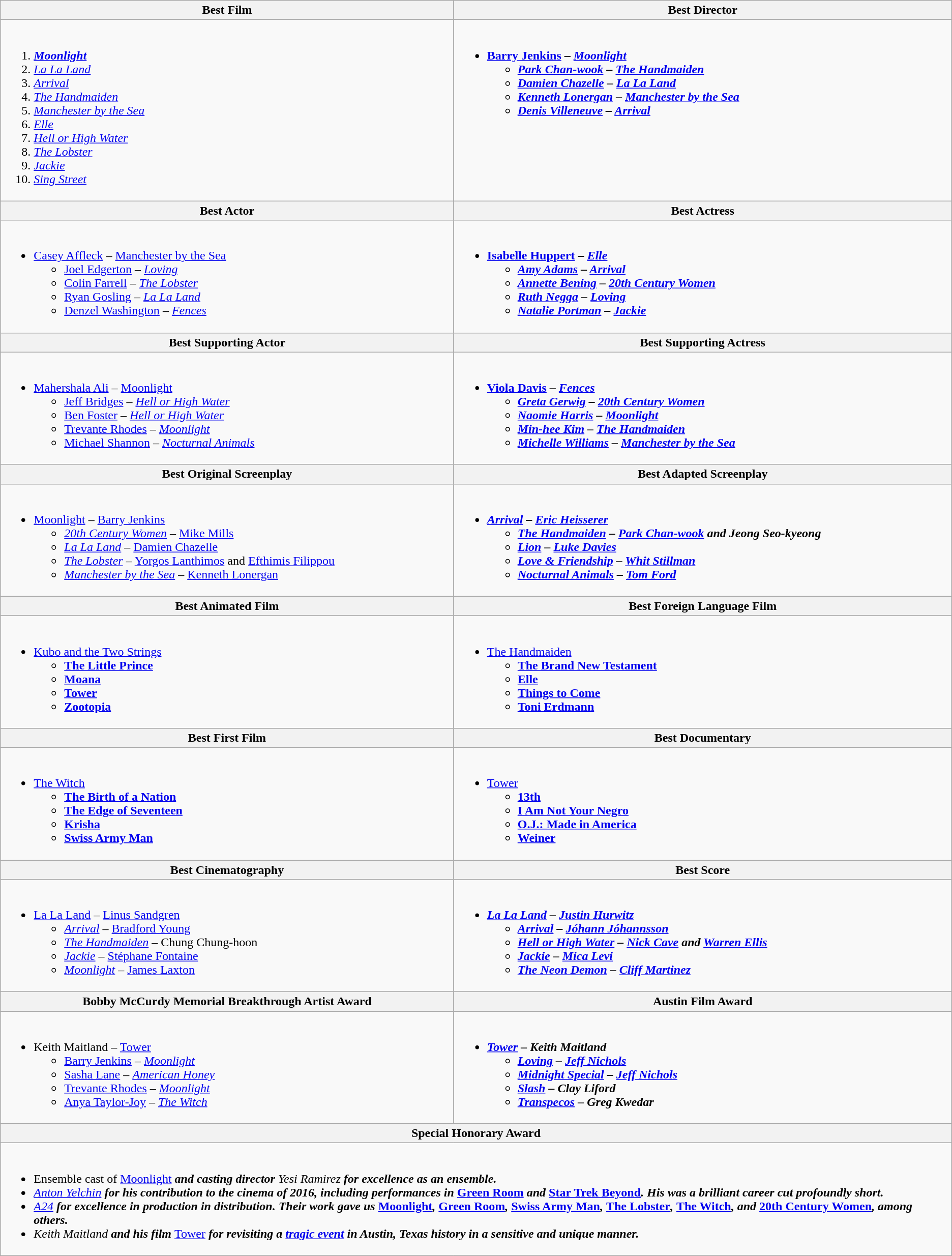<table class=wikitable style="width=100%">
<tr>
<th style="width=50%">Best Film</th>
<th style="width=50%">Best Director</th>
</tr>
<tr>
<td valign="top"><br><ol><li><strong><em><a href='#'>Moonlight</a></em></strong></li><li><em><a href='#'>La La Land</a></em></li><li><em><a href='#'>Arrival</a></em></li><li><em><a href='#'>The Handmaiden</a></em></li><li><em><a href='#'>Manchester by the Sea</a></em></li><li><em><a href='#'>Elle</a></em></li><li><em><a href='#'>Hell or High Water</a></em></li><li><em><a href='#'>The Lobster</a></em></li><li><em><a href='#'>Jackie</a></em></li><li><em><a href='#'>Sing Street</a></em></li></ol></td>
<td valign="top"><br><ul><li><strong><a href='#'>Barry Jenkins</a> – <em><a href='#'>Moonlight</a><strong><em><ul><li><a href='#'>Park Chan-wook</a> – </em><a href='#'>The Handmaiden</a><em></li><li><a href='#'>Damien Chazelle</a> – </em><a href='#'>La La Land</a><em></li><li><a href='#'>Kenneth Lonergan</a> – </em><a href='#'>Manchester by the Sea</a><em></li><li><a href='#'>Denis Villeneuve</a> – </em><a href='#'>Arrival</a><em></li></ul></li></ul></td>
</tr>
<tr>
<th style="width=50%">Best Actor</th>
<th style="width=50%">Best Actress</th>
</tr>
<tr>
<td valign="top"><br><ul><li></strong><a href='#'>Casey Affleck</a> – </em><a href='#'>Manchester by the Sea</a></em></strong><ul><li><a href='#'>Joel Edgerton</a> – <em><a href='#'>Loving</a></em></li><li><a href='#'>Colin Farrell</a> – <em><a href='#'>The Lobster</a></em></li><li><a href='#'>Ryan Gosling</a> – <em><a href='#'>La La Land</a></em></li><li><a href='#'>Denzel Washington</a> – <em><a href='#'>Fences</a></em></li></ul></li></ul></td>
<td valign="top"><br><ul><li><strong><a href='#'>Isabelle Huppert</a> – <em><a href='#'>Elle</a><strong><em><ul><li><a href='#'>Amy Adams</a> – </em><a href='#'>Arrival</a><em></li><li><a href='#'>Annette Bening</a> – </em><a href='#'>20th Century Women</a><em></li><li><a href='#'>Ruth Negga</a> – </em><a href='#'>Loving</a><em></li><li><a href='#'>Natalie Portman</a> – </em><a href='#'>Jackie</a><em></li></ul></li></ul></td>
</tr>
<tr>
<th style="width=50%">Best Supporting Actor</th>
<th style="width=50%">Best Supporting Actress</th>
</tr>
<tr>
<td valign="top"><br><ul><li></strong><a href='#'>Mahershala Ali</a> – </em><a href='#'>Moonlight</a></em></strong><ul><li><a href='#'>Jeff Bridges</a> – <em><a href='#'>Hell or High Water</a></em></li><li><a href='#'>Ben Foster</a> – <em><a href='#'>Hell or High Water</a></em></li><li><a href='#'>Trevante Rhodes</a> – <em><a href='#'>Moonlight</a></em></li><li><a href='#'>Michael Shannon</a> – <em><a href='#'>Nocturnal Animals</a></em></li></ul></li></ul></td>
<td valign="top"><br><ul><li><strong><a href='#'>Viola Davis</a> – <em><a href='#'>Fences</a><strong><em><ul><li><a href='#'>Greta Gerwig</a> – </em><a href='#'>20th Century Women</a><em></li><li><a href='#'>Naomie Harris</a> – </em><a href='#'>Moonlight</a><em></li><li><a href='#'>Min-hee Kim</a> – </em><a href='#'>The Handmaiden</a><em></li><li><a href='#'>Michelle Williams</a> – </em><a href='#'>Manchester by the Sea</a><em></li></ul></li></ul></td>
</tr>
<tr>
<th style="width=50%">Best Original Screenplay</th>
<th style="width=50%">Best Adapted Screenplay</th>
</tr>
<tr>
<td valign="top"><br><ul><li></em></strong><a href='#'>Moonlight</a></em> – <a href='#'>Barry Jenkins</a></strong><ul><li><em><a href='#'>20th Century Women</a></em> – <a href='#'>Mike Mills</a></li><li><em><a href='#'>La La Land</a></em> – <a href='#'>Damien Chazelle</a></li><li><em><a href='#'>The Lobster</a></em> – <a href='#'>Yorgos Lanthimos</a> and <a href='#'>Efthimis Filippou</a></li><li><em><a href='#'>Manchester by the Sea</a></em> – <a href='#'>Kenneth Lonergan</a></li></ul></li></ul></td>
<td valign="top"><br><ul><li><strong><em><a href='#'>Arrival</a><em> – <a href='#'>Eric Heisserer</a><strong><ul><li></em><a href='#'>The Handmaiden</a><em> – <a href='#'>Park Chan-wook</a> and Jeong Seo-kyeong</li><li></em><a href='#'>Lion</a><em> – <a href='#'>Luke Davies</a></li><li></em><a href='#'>Love & Friendship</a><em> – <a href='#'>Whit Stillman</a></li><li></em><a href='#'>Nocturnal Animals</a><em> – <a href='#'>Tom Ford</a></li></ul></li></ul></td>
</tr>
<tr>
<th style="width=50%">Best Animated Film</th>
<th style="width=50%">Best Foreign Language Film</th>
</tr>
<tr>
<td valign="top"><br><ul><li></em></strong><a href='#'>Kubo and the Two Strings</a><strong><em><ul><li></em><a href='#'>The Little Prince</a><em></li><li></em><a href='#'>Moana</a><em></li><li></em><a href='#'>Tower</a><em></li><li></em><a href='#'>Zootopia</a><em></li></ul></li></ul></td>
<td valign="top"><br><ul><li></em></strong><a href='#'>The Handmaiden</a><strong><em><ul><li></em><a href='#'>The Brand New Testament</a><em></li><li></em><a href='#'>Elle</a><em></li><li></em><a href='#'>Things to Come</a><em></li><li></em><a href='#'>Toni Erdmann</a><em></li></ul></li></ul></td>
</tr>
<tr>
<th style="width=50%">Best First Film</th>
<th style="width=50%">Best Documentary</th>
</tr>
<tr>
<td valign="top"><br><ul><li></em></strong><a href='#'>The Witch</a><strong><em><ul><li></em><a href='#'>The Birth of a Nation</a><em></li><li></em><a href='#'>The Edge of Seventeen</a><em></li><li></em><a href='#'>Krisha</a><em></li><li></em><a href='#'>Swiss Army Man</a><em></li></ul></li></ul></td>
<td valign="top"><br><ul><li></em></strong><a href='#'>Tower</a><strong><em><ul><li></em><a href='#'>13th</a><em></li><li></em><a href='#'>I Am Not Your Negro</a><em></li><li></em><a href='#'>O.J.: Made in America</a><em></li><li></em><a href='#'>Weiner</a><em></li></ul></li></ul></td>
</tr>
<tr>
<th style="width=50%">Best Cinematography</th>
<th style="width=50%">Best Score</th>
</tr>
<tr>
<td valign="top"><br><ul><li></em></strong><a href='#'>La La Land</a></em> – <a href='#'>Linus Sandgren</a></strong><ul><li><em><a href='#'>Arrival</a></em> – <a href='#'>Bradford Young</a></li><li><em><a href='#'>The Handmaiden</a></em> – Chung Chung-hoon</li><li><em><a href='#'>Jackie</a></em> – <a href='#'>Stéphane Fontaine</a></li><li><em><a href='#'>Moonlight</a></em> – <a href='#'>James Laxton</a></li></ul></li></ul></td>
<td valign="top"><br><ul><li><strong><em><a href='#'>La La Land</a><em> – <a href='#'>Justin Hurwitz</a><strong><ul><li></em><a href='#'>Arrival</a><em> – <a href='#'>Jóhann Jóhannsson</a></li><li></em><a href='#'>Hell or High Water</a><em> – <a href='#'>Nick Cave</a> and <a href='#'>Warren Ellis</a></li><li></em><a href='#'>Jackie</a><em> – <a href='#'>Mica Levi</a></li><li></em><a href='#'>The Neon Demon</a><em> – <a href='#'>Cliff Martinez</a></li></ul></li></ul></td>
</tr>
<tr>
<th style="width=50%">Bobby McCurdy Memorial Breakthrough Artist Award</th>
<th style="width=50%">Austin Film Award</th>
</tr>
<tr>
<td valign="top"><br><ul><li></strong>Keith Maitland – </em><a href='#'>Tower</a></em></strong><ul><li><a href='#'>Barry Jenkins</a> – <em><a href='#'>Moonlight</a></em></li><li><a href='#'>Sasha Lane</a> – <em><a href='#'>American Honey</a></em></li><li><a href='#'>Trevante Rhodes</a> – <em><a href='#'>Moonlight</a></em></li><li><a href='#'>Anya Taylor-Joy</a> – <em><a href='#'>The Witch</a></em></li></ul></li></ul></td>
<td valign="top"><br><ul><li><strong><em><a href='#'>Tower</a><em> – Keith Maitland<strong><ul><li></em><a href='#'>Loving</a><em> – <a href='#'>Jeff Nichols</a></li><li></em><a href='#'>Midnight Special</a><em> – <a href='#'>Jeff Nichols</a></li><li></em><a href='#'>Slash</a><em> – Clay Liford</li><li></em><a href='#'>Transpecos</a><em> – Greg Kwedar</li></ul></li></ul></td>
</tr>
<tr>
</tr>
<tr>
<th colspan="2">Special Honorary Award</th>
</tr>
<tr>
<td colspan=2 valign="top" width="50%"><br><ul><li>Ensemble cast of </em></strong><a href='#'>Moonlight</a><strong><em> and casting director </strong>Yesi Ramirez<strong> for excellence as an ensemble.</li><li></strong><a href='#'>Anton Yelchin</a><strong> for his contribution to the cinema of 2016, including performances in </em><a href='#'>Green Room</a><em> and </em><a href='#'>Star Trek Beyond</a><em>. His was a brilliant career cut profoundly short.</li><li></strong><a href='#'>A24</a><strong> for excellence in production in distribution. Their work gave us </em><a href='#'>Moonlight</a><em>, </em><a href='#'>Green Room</a><em>, </em><a href='#'>Swiss Army Man</a><em>, </em><a href='#'>The Lobster</a><em>, </em><a href='#'>The Witch</a><em>, and </em><a href='#'>20th Century Women</a><em>, among others.</li><li></strong>Keith Maitland<strong> and his film </em></strong><a href='#'>Tower</a><strong><em> for revisiting a <a href='#'>tragic event</a> in Austin, Texas history in a sensitive and unique manner.</li></ul></td>
</tr>
</table>
